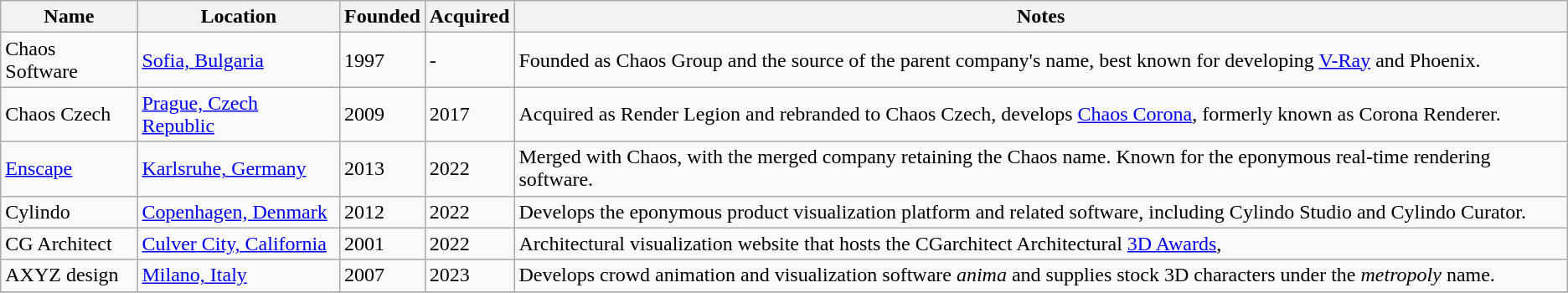<table class="wikitable sortable">
<tr>
<th>Name</th>
<th>Location</th>
<th>Founded</th>
<th>Acquired</th>
<th>Notes</th>
</tr>
<tr>
<td>Chaos Software</td>
<td><a href='#'>Sofia, Bulgaria</a></td>
<td>1997</td>
<td>-</td>
<td>Founded as Chaos Group and the source of the parent company's name, best known for developing <a href='#'>V-Ray</a> and Phoenix.</td>
</tr>
<tr>
<td>Chaos Czech</td>
<td><a href='#'>Prague, Czech Republic</a></td>
<td>2009</td>
<td>2017</td>
<td>Acquired as Render Legion and rebranded to Chaos Czech, develops <a href='#'>Chaos Corona</a>, formerly known as Corona Renderer.</td>
</tr>
<tr>
<td><a href='#'>Enscape</a></td>
<td><a href='#'>Karlsruhe, Germany</a></td>
<td>2013</td>
<td>2022</td>
<td>Merged with Chaos, with the merged company retaining the Chaos name. Known for the eponymous real-time rendering software.</td>
</tr>
<tr>
<td>Cylindo</td>
<td><a href='#'>Copenhagen, Denmark</a></td>
<td>2012</td>
<td>2022</td>
<td>Develops the eponymous product visualization platform and related software, including Cylindo Studio and Cylindo Curator.</td>
</tr>
<tr>
<td>CG Architect</td>
<td><a href='#'>Culver City, California</a></td>
<td>2001</td>
<td>2022</td>
<td>Architectural visualization website that hosts the CGarchitect Architectural <a href='#'>3D Awards</a>,</td>
</tr>
<tr>
<td>AXYZ design</td>
<td><a href='#'>Milano, Italy</a></td>
<td>2007</td>
<td>2023</td>
<td>Develops crowd animation and visualization software <em>anima</em> and supplies stock 3D characters under the <em>metropoly</em> name.</td>
</tr>
<tr>
</tr>
</table>
